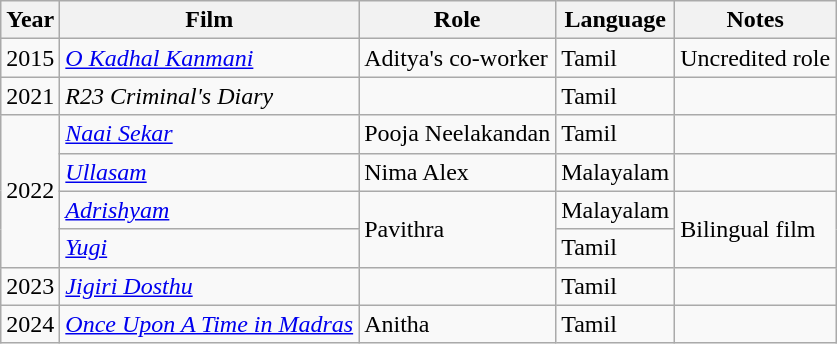<table class="wikitable sortable">
<tr>
<th>Year</th>
<th>Film</th>
<th>Role</th>
<th>Language</th>
<th>Notes</th>
</tr>
<tr>
<td rowspan="1">2015</td>
<td><em><a href='#'>O Kadhal Kanmani</a></em></td>
<td>Aditya's co-worker</td>
<td>Tamil</td>
<td>Uncredited role</td>
</tr>
<tr>
<td rowspan="1">2021</td>
<td><em>R23 Criminal's Diary</em></td>
<td></td>
<td>Tamil</td>
<td></td>
</tr>
<tr>
<td rowspan="4">2022</td>
<td><em><a href='#'>Naai Sekar</a></em></td>
<td>Pooja Neelakandan</td>
<td>Tamil</td>
<td></td>
</tr>
<tr>
<td><em><a href='#'>Ullasam</a></em></td>
<td>Nima Alex</td>
<td>Malayalam</td>
<td></td>
</tr>
<tr>
<td><em><a href='#'>Adrishyam</a></em></td>
<td rowspan="2">Pavithra</td>
<td>Malayalam</td>
<td rowspan="2">Bilingual film</td>
</tr>
<tr>
<td><em><a href='#'>Yugi</a></em></td>
<td>Tamil</td>
</tr>
<tr>
<td rowspan="1">2023</td>
<td><em><a href='#'>Jigiri Dosthu</a></em></td>
<td></td>
<td>Tamil</td>
<td></td>
</tr>
<tr>
<td rowspan="1">2024</td>
<td><em><a href='#'>Once Upon A Time in Madras</a></em></td>
<td>Anitha</td>
<td>Tamil</td>
<td></td>
</tr>
</table>
